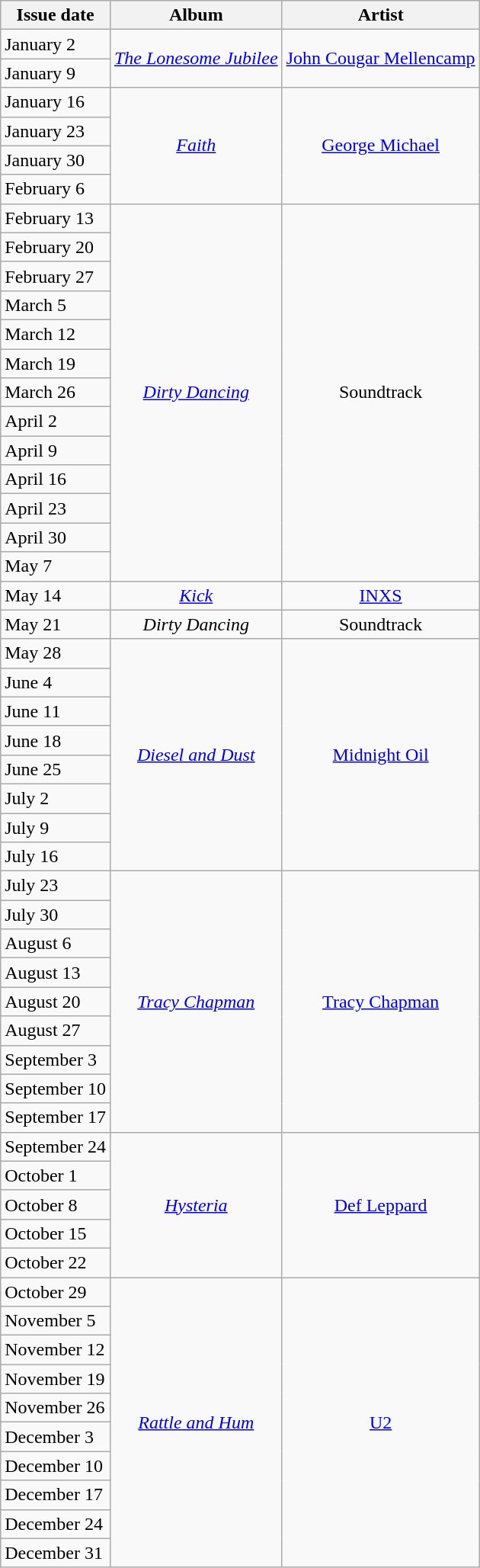<table class=wikitable>
<tr>
<th>Issue date</th>
<th>Album</th>
<th>Artist</th>
</tr>
<tr>
<td>January 2</td>
<td rowspan="2" align="center"><em><a href='#'>The Lonesome Jubilee</a></em></td>
<td rowspan="2" align="center"><a href='#'>John Cougar Mellencamp</a></td>
</tr>
<tr>
<td>January 9</td>
</tr>
<tr>
<td>January 16</td>
<td rowspan="4" align="center"><em><a href='#'>Faith</a></em></td>
<td rowspan="4" align="center"><a href='#'>George Michael</a></td>
</tr>
<tr>
<td>January 23</td>
</tr>
<tr>
<td>January 30</td>
</tr>
<tr>
<td>February 6</td>
</tr>
<tr>
<td>February 13</td>
<td rowspan="13" align="center"><em><a href='#'>Dirty Dancing</a></em></td>
<td rowspan="13" align="center">Soundtrack</td>
</tr>
<tr>
<td>February 20</td>
</tr>
<tr>
<td>February 27</td>
</tr>
<tr>
<td>March 5</td>
</tr>
<tr>
<td>March 12</td>
</tr>
<tr>
<td>March 19</td>
</tr>
<tr>
<td>March 26</td>
</tr>
<tr>
<td>April 2</td>
</tr>
<tr>
<td>April 9</td>
</tr>
<tr>
<td>April 16</td>
</tr>
<tr>
<td>April 23</td>
</tr>
<tr>
<td>April 30</td>
</tr>
<tr>
<td>May 7</td>
</tr>
<tr>
<td>May 14</td>
<td align="center"><em><a href='#'>Kick</a></em></td>
<td align="center"><a href='#'>INXS</a></td>
</tr>
<tr>
<td>May 21</td>
<td align="center"><em>Dirty Dancing</em></td>
<td align="center">Soundtrack</td>
</tr>
<tr>
<td>May 28</td>
<td rowspan="8" align="center"><em><a href='#'>Diesel and Dust</a></em></td>
<td rowspan="8" align="center"><a href='#'>Midnight Oil</a></td>
</tr>
<tr>
<td>June 4</td>
</tr>
<tr>
<td>June 11</td>
</tr>
<tr>
<td>June 18</td>
</tr>
<tr>
<td>June 25</td>
</tr>
<tr>
<td>July 2</td>
</tr>
<tr>
<td>July 9</td>
</tr>
<tr>
<td>July 16</td>
</tr>
<tr>
<td>July 23</td>
<td rowspan="9" align="center"><em><a href='#'>Tracy Chapman</a></em></td>
<td rowspan="9" align="center"><a href='#'>Tracy Chapman</a></td>
</tr>
<tr>
<td>July 30</td>
</tr>
<tr>
<td>August 6</td>
</tr>
<tr>
<td>August 13</td>
</tr>
<tr>
<td>August 20</td>
</tr>
<tr>
<td>August 27</td>
</tr>
<tr>
<td>September 3</td>
</tr>
<tr>
<td>September 10</td>
</tr>
<tr>
<td>September 17</td>
</tr>
<tr>
<td>September 24</td>
<td rowspan="5" align="center"><em><a href='#'>Hysteria</a></em></td>
<td rowspan="5" align="center"><a href='#'>Def Leppard</a></td>
</tr>
<tr>
<td>October 1</td>
</tr>
<tr>
<td>October 8</td>
</tr>
<tr>
<td>October 15</td>
</tr>
<tr>
<td>October 22</td>
</tr>
<tr>
<td>October 29</td>
<td rowspan="10" align="center"><em><a href='#'>Rattle and Hum</a></em></td>
<td rowspan="10" align="center"><a href='#'>U2</a></td>
</tr>
<tr>
<td>November 5</td>
</tr>
<tr>
<td>November 12</td>
</tr>
<tr>
<td>November 19</td>
</tr>
<tr>
<td>November 26</td>
</tr>
<tr>
<td>December 3</td>
</tr>
<tr>
<td>December 10</td>
</tr>
<tr>
<td>December 17</td>
</tr>
<tr>
<td>December 24</td>
</tr>
<tr>
<td>December 31</td>
</tr>
</table>
